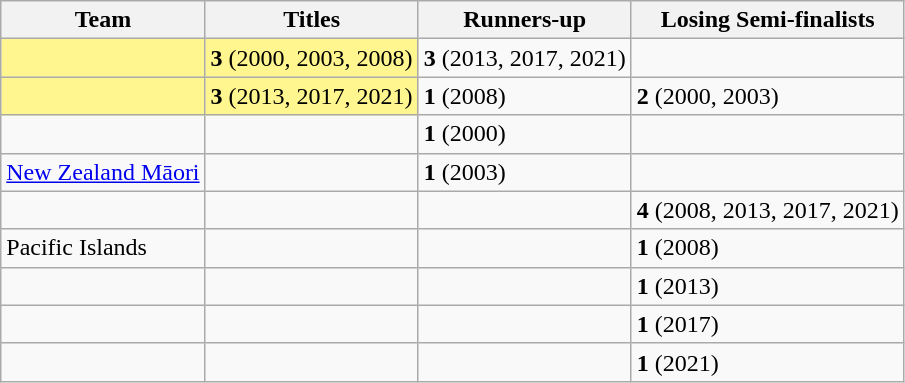<table class="wikitable sortable">
<tr>
<th>Team</th>
<th>Titles</th>
<th>Runners-up</th>
<th>Losing Semi-finalists</th>
</tr>
<tr>
<td style="background:#fff68f"><strong></strong></td>
<td style="background:#fff68f"><strong>3</strong> (2000, 2003, 2008)</td>
<td><strong>3</strong> (2013, 2017, 2021)</td>
<td></td>
</tr>
<tr>
<td style="background:#fff68f"><strong></strong></td>
<td style="background:#fff68f"><strong>3</strong> (2013, 2017, 2021)</td>
<td><strong>1</strong> (2008)</td>
<td><strong>2</strong> (2000, 2003)</td>
</tr>
<tr>
<td></td>
<td></td>
<td><strong>1</strong> (2000)</td>
<td></td>
</tr>
<tr>
<td> <a href='#'>New Zealand Māori</a></td>
<td></td>
<td><strong>1</strong> (2003)</td>
<td></td>
</tr>
<tr>
<td></td>
<td></td>
<td></td>
<td><strong>4</strong> (2008, 2013, 2017, 2021)</td>
</tr>
<tr>
<td>Pacific Islands</td>
<td></td>
<td></td>
<td><strong>1</strong> (2008)</td>
</tr>
<tr>
<td></td>
<td></td>
<td></td>
<td><strong>1</strong> (2013)</td>
</tr>
<tr>
<td></td>
<td></td>
<td></td>
<td><strong>1</strong> (2017)</td>
</tr>
<tr>
<td></td>
<td></td>
<td></td>
<td><strong>1</strong> (2021)</td>
</tr>
</table>
